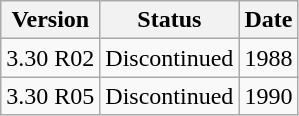<table class="wikitable" style="margin: 0 1.25em">
<tr>
<th>Version</th>
<th>Status</th>
<th>Date</th>
</tr>
<tr>
<td>3.30 R02</td>
<td>Discontinued</td>
<td>1988</td>
</tr>
<tr>
<td>3.30 R05</td>
<td>Discontinued</td>
<td>1990</td>
</tr>
</table>
